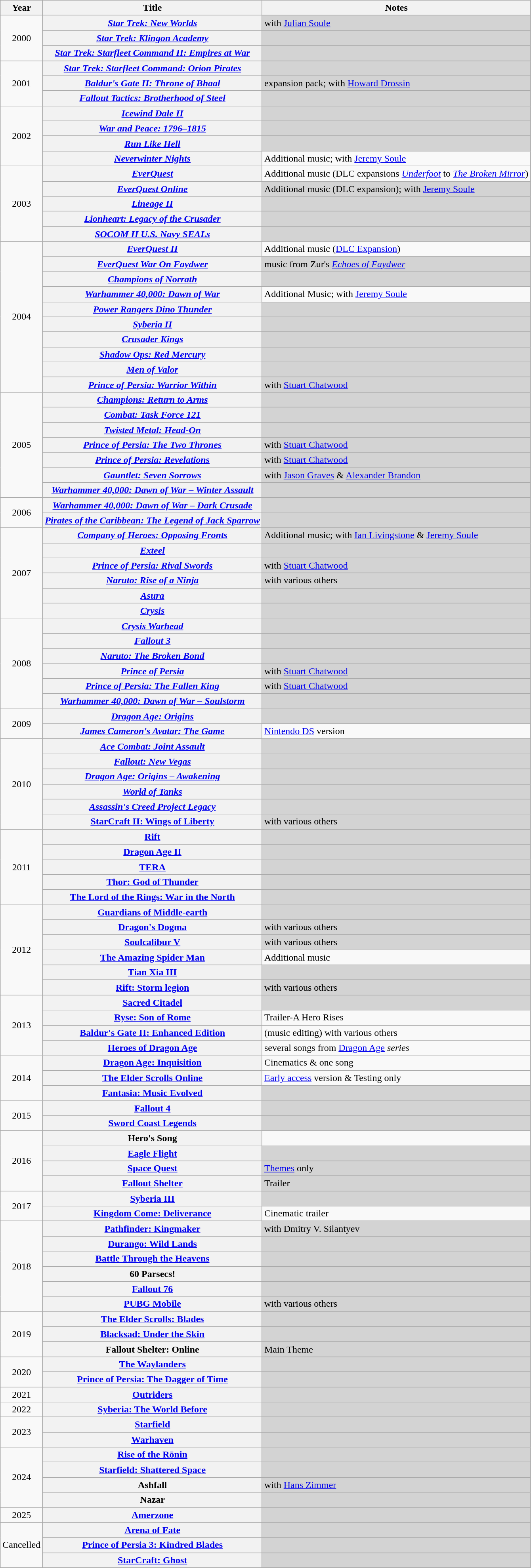<table class="wikitable plainrowheaders">
<tr>
<th scope="col">Year</th>
<th scope="col">Title</th>
<th scope="col">Notes</th>
</tr>
<tr>
<td rowspan="3" style="text-align:center;">2000</td>
<th scope="row"><em><a href='#'>Star Trek: New Worlds</a></em></th>
<td style="background-color:#D3D3D3;">with <a href='#'>Julian Soule</a></td>
</tr>
<tr>
<th scope="row"><em><a href='#'>Star Trek: Klingon Academy</a></em></th>
<td style="background-color:#D3D3D3;"></td>
</tr>
<tr>
<th scope="row"><em><a href='#'>Star Trek: Starfleet Command II: Empires at War</a></em></th>
<td style="background-color:#D3D3D3;"></td>
</tr>
<tr>
<td rowspan="3" style="text-align:center;">2001</td>
<th scope="row"><em><a href='#'>Star Trek: Starfleet Command: Orion Pirates</a></em></th>
<td style="background-color:#D3D3D3;"></td>
</tr>
<tr>
<th scope="row"><em><a href='#'>Baldur's Gate II: Throne of Bhaal</a></em></th>
<td style="background-color:#D3D3D3;">expansion pack; with <a href='#'>Howard Drossin</a></td>
</tr>
<tr>
<th scope="row"><em><a href='#'>Fallout Tactics: Brotherhood of Steel</a></em></th>
<td style="background-color:#D3D3D3;"></td>
</tr>
<tr>
<td rowspan="4" style="text-align:center;">2002</td>
<th scope="row"><em><a href='#'>Icewind Dale II</a></em></th>
<td style="background-color:#D3D3D3;"></td>
</tr>
<tr>
<th scope="row"><em><a href='#'>War and Peace: 1796–1815</a></em></th>
<td style="background-color:#D3D3D3;"></td>
</tr>
<tr>
<th scope="row"><em><a href='#'>Run Like Hell</a></em></th>
<td style="background-color:#D3D3D3;"></td>
</tr>
<tr>
<th scope="row"><em><a href='#'>Neverwinter Nights</a></em></th>
<td>Additional music; with <a href='#'>Jeremy Soule</a></td>
</tr>
<tr>
<td rowspan="5" style="text-align:center;">2003</td>
<th scope="row"><em><a href='#'>EverQuest</a></em></th>
<td>Additional music (DLC expansions <em><a href='#'>Underfoot</a></em> to <em><a href='#'>The Broken Mirror</a></em>)</td>
</tr>
<tr>
<th scope="row"><em><a href='#'>EverQuest Online</a></em></th>
<td style="background-color:#D3D3D3;">Additional music (DLC expansion); with <a href='#'>Jeremy Soule</a></td>
</tr>
<tr>
<th scope="row"><em><a href='#'>Lineage II</a></em></th>
<td style="background-color:#D3D3D3;"></td>
</tr>
<tr>
<th scope="row"><em><a href='#'>Lionheart: Legacy of the Crusader</a></em></th>
<td style="background-color:#D3D3D3;"></td>
</tr>
<tr>
<th scope="row"><em><a href='#'>SOCOM II U.S. Navy SEALs</a></em></th>
<td style="background-color:#D3D3D3;"></td>
</tr>
<tr>
<td rowspan="10" style="text-align:center;">2004</td>
<th scope="row"><em><a href='#'>EverQuest II</a></em></th>
<td>Additional music (<a href='#'>DLC Expansion</a>)</td>
</tr>
<tr>
<th scope="row"><em><a href='#'>EverQuest War On Faydwer</a></em></th>
<td style="background-color:#D3D3D3;">music from Zur's <em><a href='#'>Echoes of Faydwer</a></em></td>
</tr>
<tr>
<th scope="row"><em><a href='#'>Champions of Norrath</a></em></th>
<td style="background-color:#D3D3D3;"></td>
</tr>
<tr>
<th scope="row"><em><a href='#'>Warhammer 40,000: Dawn of War</a></em></th>
<td>Additional Music; with <a href='#'>Jeremy Soule</a></td>
</tr>
<tr>
<th scope="row"><em><a href='#'>Power Rangers Dino Thunder</a></em></th>
<td style="background-color:#D3D3D3;"></td>
</tr>
<tr>
<th scope="row"><em><a href='#'>Syberia II</a></em></th>
<td style="background-color:#D3D3D3;"></td>
</tr>
<tr>
<th scope="row"><em><a href='#'>Crusader Kings</a></em></th>
<td style="background-color:#D3D3D3;"></td>
</tr>
<tr>
<th scope="row"><em><a href='#'>Shadow Ops: Red Mercury</a></em></th>
<td style="background-color:#D3D3D3;"></td>
</tr>
<tr>
<th scope="row"><em><a href='#'>Men of Valor</a></em></th>
<td style="background-color:#D3D3D3;"></td>
</tr>
<tr>
<th scope="row"><em><a href='#'>Prince of Persia: Warrior Within</a></em></th>
<td style="background-color:#D3D3D3;">with <a href='#'>Stuart Chatwood</a></td>
</tr>
<tr>
<td rowspan="7" style="text-align:center;">2005</td>
<th scope="row"><em><a href='#'>Champions: Return to Arms</a></em></th>
<td style="background-color:#D3D3D3;"></td>
</tr>
<tr>
<th scope="row"><em><a href='#'>Combat: Task Force 121</a></em></th>
<td style="background-color:#D3D3D3;"></td>
</tr>
<tr>
<th scope="row"><em><a href='#'>Twisted Metal: Head-On</a></em></th>
<td style="background-color:#D3D3D3;"></td>
</tr>
<tr>
<th scope="row"><em><a href='#'>Prince of Persia: The Two Thrones</a></em></th>
<td style="background-color:#D3D3D3;">with <a href='#'>Stuart Chatwood</a></td>
</tr>
<tr>
<th scope="row"><em><a href='#'>Prince of Persia: Revelations</a></em></th>
<td style="background-color:#D3D3D3;">with <a href='#'>Stuart Chatwood</a></td>
</tr>
<tr>
<th scope="row"><em><a href='#'>Gauntlet: Seven Sorrows</a></em></th>
<td style="background-color:#D3D3D3;">with <a href='#'>Jason Graves</a> & <a href='#'>Alexander Brandon</a></td>
</tr>
<tr>
<th scope="row"><em><a href='#'>Warhammer 40,000: Dawn of War – Winter Assault</a></em></th>
<td style="background-color:#D3D3D3;"></td>
</tr>
<tr>
<td rowspan="2" style="text-align:center;">2006</td>
<th scope="row"><em><a href='#'>Warhammer 40,000: Dawn of War – Dark Crusade</a></em></th>
<td style="background-color:#D3D3D3;"></td>
</tr>
<tr>
<th scope="row"><em><a href='#'>Pirates of the Caribbean: The Legend of Jack Sparrow</a></em></th>
<td style="background-color:#D3D3D3;"></td>
</tr>
<tr>
<td rowspan="6" style="text-align:center;">2007</td>
<th scope="row"><em><a href='#'>Company of Heroes: Opposing Fronts</a></em></th>
<td style="background-color:#D3D3D3;">Additional music; with <a href='#'>Ian Livingstone</a> & <a href='#'>Jeremy Soule</a></td>
</tr>
<tr>
<th scope="row"><em><a href='#'>Exteel</a></em></th>
<td style="background-color:#D3D3D3;"></td>
</tr>
<tr>
<th scope="row"><em><a href='#'>Prince of Persia: Rival Swords</a></em></th>
<td style="background-color:#D3D3D3;">with <a href='#'>Stuart Chatwood</a></td>
</tr>
<tr>
<th scope="row"><em><a href='#'>Naruto: Rise of a Ninja</a></em></th>
<td style="background-color:#D3D3D3;">with various others</td>
</tr>
<tr>
<th scope="row"><em><a href='#'>Asura</a></em></th>
<td style="background-color:#D3D3D3;"></td>
</tr>
<tr>
<th scope="row"><em><a href='#'>Crysis</a></em></th>
<td style="background-color:#D3D3D3;"></td>
</tr>
<tr>
<td rowspan="6" style="text-align:center;">2008</td>
<th scope="row"><em><a href='#'>Crysis Warhead</a></em></th>
<td style="background-color:#D3D3D3;"></td>
</tr>
<tr>
<th scope="row"><em><a href='#'>Fallout 3</a></em></th>
<td style="background-color:#D3D3D3;"></td>
</tr>
<tr>
<th scope="row"><em><a href='#'>Naruto: The Broken Bond</a></em></th>
<td style="background-color:#D3D3D3;"></td>
</tr>
<tr>
<th scope="row"><em><a href='#'>Prince of Persia</a></em></th>
<td style="background-color:#D3D3D3;">with <a href='#'>Stuart Chatwood</a></td>
</tr>
<tr>
<th scope="row"><em><a href='#'>Prince of Persia: The Fallen King</a></em></th>
<td style="background-color:#D3D3D3;">with <a href='#'>Stuart Chatwood</a></td>
</tr>
<tr>
<th scope="row"><em><a href='#'>Warhammer 40,000: Dawn of War – Soulstorm</a></em></th>
<td style="background-color:#D3D3D3;"></td>
</tr>
<tr>
<td rowspan="2" style="text-align:center;">2009</td>
<th scope="row"><em><a href='#'>Dragon Age: Origins</a></em></th>
<td style="background-color:#D3D3D3;"></td>
</tr>
<tr>
<th scope="row"><em><a href='#'>James Cameron's Avatar: The Game</a></em></th>
<td><a href='#'>Nintendo DS</a> version</td>
</tr>
<tr>
<td rowspan="6" style="text-align:center;">2010</td>
<th scope="row"><em><a href='#'>Ace Combat: Joint Assault</a></em></th>
<td style="background-color:#D3D3D3;"></td>
</tr>
<tr>
<th scope="row"><em><a href='#'>Fallout: New Vegas</a></em></th>
<td style="background-color:#D3D3D3;"></td>
</tr>
<tr>
<th scope="row"><em><a href='#'>Dragon Age: Origins – Awakening</a></em></th>
<td style="background-color:#D3D3D3;"></td>
</tr>
<tr>
<th scope="row"><em><a href='#'>World of Tanks</a></em></th>
<td style="background-color:#D3D3D3;"></td>
</tr>
<tr>
<th scope="row"><em><a href='#'>Assassin's Creed Project Legacy</a></th>
<td style="background-color:#D3D3D3;"></td>
</tr>
<tr>
<th scope="row"></em><a href='#'>StarCraft II: Wings of Liberty</a><em></th>
<td style="background-color:#D3D3D3;">with various others</td>
</tr>
<tr>
<td rowspan="5" style="text-align:center;">2011</td>
<th scope="row"></em><a href='#'>Rift</a><em></th>
<td style="background-color:#D3D3D3;"></td>
</tr>
<tr>
<th scope="row"></em><a href='#'>Dragon Age II</a><em></th>
<td style="background-color:#D3D3D3;"></td>
</tr>
<tr>
<th scope="row"></em><a href='#'>TERA</a><em></th>
<td style="background-color:#D3D3D3;"></td>
</tr>
<tr>
<th scope="row"></em><a href='#'>Thor: God of Thunder</a><em></th>
<td style="background-color:#D3D3D3;"></td>
</tr>
<tr>
<th scope="row"></em><a href='#'>The Lord of the Rings: War in the North</a><em></th>
<td style="background-color:#D3D3D3;"></td>
</tr>
<tr>
<td rowspan="6" style="text-align:center;">2012</td>
<th scope="row"></em><a href='#'>Guardians of Middle-earth</a><em></th>
<td style="background-color:#D3D3D3;"></td>
</tr>
<tr>
<th scope="row"></em><a href='#'>Dragon's Dogma</a><em></th>
<td style="background-color:#D3D3D3;">with various others</td>
</tr>
<tr>
<th scope="row"></em><a href='#'>Soulcalibur V</a><em></th>
<td style="background-color:#D3D3D3;">with various others</td>
</tr>
<tr>
<th scope="row"></em><a href='#'>The Amazing Spider Man</a><em></th>
<td>Additional music</td>
</tr>
<tr>
<th scope="row"></em><a href='#'>Tian Xia III</a><em></th>
<td style="background-color:#D3D3D3;"></td>
</tr>
<tr>
<th scope="row"></em><a href='#'>Rift: Storm legion</a><em></th>
<td style="background-color:#D3D3D3;">with various others</td>
</tr>
<tr>
<td rowspan="4" style="text-align:center;">2013</td>
<th scope="row"></em><a href='#'>Sacred Citadel</a><em></th>
<td style="background-color:#D3D3D3;"></td>
</tr>
<tr>
<th scope="row"></em><a href='#'>Ryse: Son of Rome</a><em></th>
<td>Trailer-</em>A Hero Rises<em></td>
</tr>
<tr>
<th scope="row"></em><a href='#'>Baldur's Gate II: Enhanced Edition</a><em></th>
<td>(music editing) with various others</td>
</tr>
<tr>
<th scope="row"></em><a href='#'>Heroes of Dragon Age</a><em></th>
<td>several songs from </em><a href='#'>Dragon Age</a><em> series</td>
</tr>
<tr>
<td rowspan="3" style="text-align:center;">2014</td>
<th scope="row"></em><a href='#'>Dragon Age: Inquisition</a><em></th>
<td>Cinematics & one song</td>
</tr>
<tr>
<th scope="row"></em><a href='#'>The Elder Scrolls Online</a><em></th>
<td><a href='#'>Early access</a> version & Testing only</td>
</tr>
<tr>
<th scope="row"></em><a href='#'>Fantasia: Music Evolved</a><em></th>
<td style="background-color:#D3D3D3;"></td>
</tr>
<tr>
<td rowspan="2" style="text-align:center;">2015</td>
<th scope="row"></em><a href='#'>Fallout 4</a><em></th>
<td style="background-color:#D3D3D3;"></td>
</tr>
<tr>
<th scope="row"></em><a href='#'>Sword Coast Legends</a><em></th>
<td style="background-color:#D3D3D3;"></td>
</tr>
<tr>
<td rowspan="4" style="text-align:center;">2016</td>
<th scope="row"></em>Hero's Song<em></th>
<td></td>
</tr>
<tr>
<th scope="row"></em><a href='#'>Eagle Flight</a><em></th>
<td style="background-color:#D3D3D3;"></td>
</tr>
<tr>
<th scope="row"></em><a href='#'>Space Quest</a><em></th>
<td style="background-color:#D3D3D3;"><a href='#'>Themes</a> only</td>
</tr>
<tr>
<th scope="row"></em><a href='#'>Fallout Shelter</a><em></th>
<td style="background-color:#D3D3D3;">Trailer</td>
</tr>
<tr>
<td rowspan="2" style="text-align:center;">2017</td>
<th scope="row"></em><a href='#'>Syberia III</a><em></th>
<td style="background-color:#D3D3D3;"></td>
</tr>
<tr>
<th scope="row"></em><a href='#'>Kingdom Come: Deliverance</a><em></th>
<td>Cinematic trailer</td>
</tr>
<tr>
<td rowspan="6" style="text-align:center;">2018</td>
<th scope="row"></em><a href='#'>Pathfinder: Kingmaker</a><em></th>
<td style="background-color:#D3D3D3;">with Dmitry V. Silantyev</td>
</tr>
<tr>
<th scope="row"></em><a href='#'>Durango: Wild Lands</a><em></th>
<td style="background-color:#D3D3D3;"></td>
</tr>
<tr>
<th scope="row"></em><a href='#'>Battle Through the Heavens</a><em></th>
<td style="background-color:#D3D3D3;"></td>
</tr>
<tr>
<th scope="row"></em>60 Parsecs!<em></th>
<td style="background-color:#D3D3D3;"></td>
</tr>
<tr>
<th scope="row"></em><a href='#'>Fallout 76</a><em></th>
<td style="background-color:#D3D3D3;"></td>
</tr>
<tr>
<th scope="row"></em><a href='#'>PUBG Mobile</a><em></th>
<td style="background-color:#D3D3D3;">with various others</td>
</tr>
<tr>
<td rowspan="3" style="text-align:center;">2019</td>
<th scope="row"></em><a href='#'>The Elder Scrolls: Blades</a><em></th>
<td style="background-color:#D3D3D3;"></td>
</tr>
<tr>
<th scope="row"></em><a href='#'>Blacksad: Under the Skin</a><em></th>
<td style="background-color:#D3D3D3;"></td>
</tr>
<tr>
<th scope="row"></em>Fallout Shelter: Online<em></th>
<td style="background-color:#D3D3D3;">Main Theme</td>
</tr>
<tr>
<td rowspan="2" style="text-align:center;">2020</td>
<th scope="row"></em><a href='#'>The Waylanders</a><em></th>
<td style="background-color:#D3D3D3;"></td>
</tr>
<tr>
<th scope="row"></em><a href='#'>Prince of Persia: The Dagger of Time</a><em></th>
<td style="background-color:#D3D3D3;"></td>
</tr>
<tr>
<td style="text-align:center;">2021</td>
<th scope="row"></em><a href='#'>Outriders</a><em></th>
<td style="background-color:#D3D3D3;"></td>
</tr>
<tr>
<td style="text-align:center;">2022</td>
<th scope="row"></em><a href='#'>Syberia: The World Before</a><em></th>
<td style="background-color:#D3D3D3;"></td>
</tr>
<tr>
<td rowspan="2" style="text-align:center;";">2023</td>
<th scope="row"></em><a href='#'>Starfield</a><em></th>
<td style="background-color:#D3D3D3;"></td>
</tr>
<tr>
<th scope="row"></em><a href='#'>Warhaven</a><em></th>
<td style="background-color:#D3D3D3;"></td>
</tr>
<tr>
<td rowspan="4" style="text-align:center;">2024</td>
<th scope="row"></em><a href='#'>Rise of the Rōnin</a><em></th>
<td style="background-color:#D3D3D3;"></td>
</tr>
<tr>
<th scope="row"></em><a href='#'>Starfield: Shattered Space</a><em></th>
<td style="background-color:#D3D3D3;"></td>
</tr>
<tr>
<th scope="row"></em>Ashfall<em></th>
<td style="background-color:#D3D3D3;">with <a href='#'>Hans Zimmer</a></td>
</tr>
<tr>
<th scope="row"></em>Nazar<em></th>
<td style="background-color:#D3D3D3;"></td>
</tr>
<tr>
<td style="text-align:center;">2025</td>
<th scope="row"></em><a href='#'>Amerzone</a><em></th>
<td style="background-color:#D3D3D3;"></td>
</tr>
<tr>
<td rowspan="3" style="text-align:center;">Cancelled</td>
<th scope="row"></em><a href='#'>Arena of Fate</a><em></th>
<td style="background-color:#D3D3D3;"></td>
</tr>
<tr>
<th scope="row"></em><a href='#'>Prince of Persia 3: Kindred Blades</a><em></th>
<td style="background-color:#D3D3D3;"></td>
</tr>
<tr>
<th scope="row"></em><a href='#'>StarCraft: Ghost</a><em></th>
<td style="background-color:#D3D3D3;"></td>
</tr>
<tr>
</tr>
</table>
